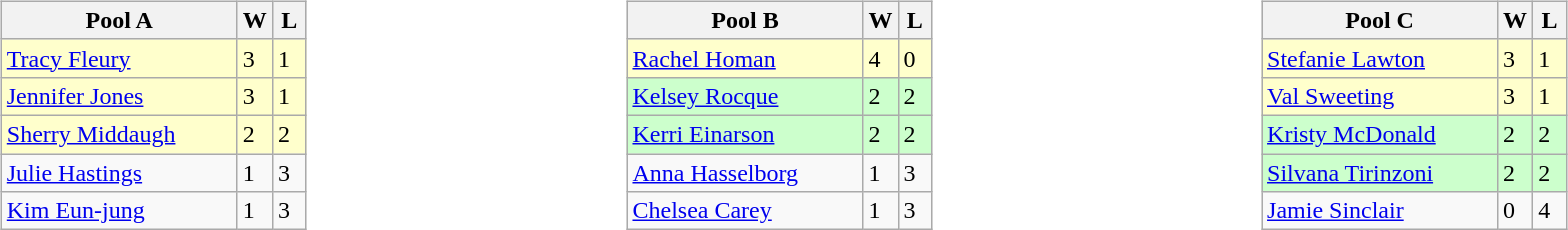<table>
<tr>
<td valign=top width=10%><br><table class=wikitable>
<tr>
<th width=150>Pool A</th>
<th width=15>W</th>
<th width=15>L</th>
</tr>
<tr bgcolor=#ffffcc>
<td> <a href='#'>Tracy Fleury</a></td>
<td>3</td>
<td>1</td>
</tr>
<tr bgcolor=#ffffcc>
<td> <a href='#'>Jennifer Jones</a></td>
<td>3</td>
<td>1</td>
</tr>
<tr bgcolor=#ffffcc>
<td> <a href='#'>Sherry Middaugh</a></td>
<td>2</td>
<td>2</td>
</tr>
<tr>
<td> <a href='#'>Julie Hastings</a></td>
<td>1</td>
<td>3</td>
</tr>
<tr>
<td> <a href='#'>Kim Eun-jung</a></td>
<td>1</td>
<td>3</td>
</tr>
</table>
</td>
<td valign=top width=10%><br><table class=wikitable>
<tr>
<th width=150>Pool B</th>
<th width=15>W</th>
<th width=15>L</th>
</tr>
<tr bgcolor=#ffffcc>
<td> <a href='#'>Rachel Homan</a></td>
<td>4</td>
<td>0</td>
</tr>
<tr bgcolor=#ccffcc>
<td> <a href='#'>Kelsey Rocque</a></td>
<td>2</td>
<td>2</td>
</tr>
<tr bgcolor=#ccffcc>
<td> <a href='#'>Kerri Einarson</a></td>
<td>2</td>
<td>2</td>
</tr>
<tr>
<td> <a href='#'>Anna Hasselborg</a></td>
<td>1</td>
<td>3</td>
</tr>
<tr>
<td> <a href='#'>Chelsea Carey</a></td>
<td>1</td>
<td>3</td>
</tr>
</table>
</td>
<td valign=top width=10%><br><table class=wikitable>
<tr>
<th width=150>Pool C</th>
<th width=15>W</th>
<th width=15>L</th>
</tr>
<tr bgcolor=#ffffcc>
<td> <a href='#'>Stefanie Lawton</a></td>
<td>3</td>
<td>1</td>
</tr>
<tr bgcolor=#ffffcc>
<td> <a href='#'>Val Sweeting</a></td>
<td>3</td>
<td>1</td>
</tr>
<tr bgcolor=#ccffcc>
<td> <a href='#'>Kristy McDonald</a></td>
<td>2</td>
<td>2</td>
</tr>
<tr bgcolor=#ccffcc>
<td> <a href='#'>Silvana Tirinzoni</a></td>
<td>2</td>
<td>2</td>
</tr>
<tr>
<td> <a href='#'>Jamie Sinclair</a></td>
<td>0</td>
<td>4</td>
</tr>
</table>
</td>
</tr>
</table>
